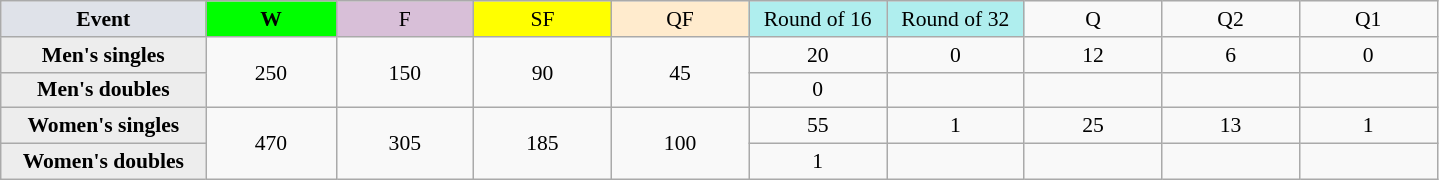<table class=wikitable style=font-size:90%;text-align:center>
<tr>
<td style="width:130px; background:#dfe2e9;"><strong>Event</strong></td>
<td style="width:80px; background:lime;"><strong>W</strong></td>
<td style="width:85px; background:thistle;">F</td>
<td style="width:85px; background:#ff0;">SF</td>
<td style="width:85px; background:#ffebcd;">QF</td>
<td style="width:85px; background:#afeeee;">Round of 16</td>
<td style="width:85px; background:#afeeee;">Round of 32</td>
<td width=85>Q</td>
<td width=85>Q2</td>
<td width=85>Q1</td>
</tr>
<tr>
<th style="background:#ededed;">Men's singles</th>
<td rowspan=2>250</td>
<td rowspan=2>150</td>
<td rowspan=2>90</td>
<td rowspan=2>45</td>
<td>20</td>
<td>0</td>
<td>12</td>
<td>6</td>
<td>0</td>
</tr>
<tr>
<th style="background:#ededed;">Men's doubles</th>
<td>0</td>
<td></td>
<td></td>
<td></td>
<td></td>
</tr>
<tr>
<th style="background:#ededed;">Women's singles</th>
<td rowspan=2>470</td>
<td rowspan=2>305</td>
<td rowspan=2>185</td>
<td rowspan=2>100</td>
<td>55</td>
<td>1</td>
<td>25</td>
<td>13</td>
<td>1</td>
</tr>
<tr>
<th style="background:#ededed;">Women's doubles</th>
<td>1</td>
<td></td>
<td></td>
<td></td>
<td></td>
</tr>
</table>
